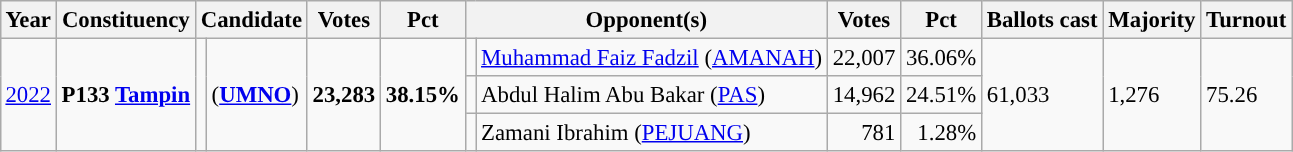<table class="wikitable" style="margin:0.5em ; font-size:95%">
<tr>
<th>Year</th>
<th>Constituency</th>
<th colspan=2>Candidate</th>
<th>Votes</th>
<th>Pct</th>
<th colspan=2>Opponent(s)</th>
<th>Votes</th>
<th>Pct</th>
<th>Ballots cast</th>
<th>Majority</th>
<th>Turnout</th>
</tr>
<tr>
<td rowspan="3"><a href='#'>2022</a></td>
<td rowspan="3"><strong>P133 <a href='#'>Tampin</a></strong></td>
<td rowspan="3" ></td>
<td rowspan="3"> (<a href='#'><strong>UMNO</strong></a>)</td>
<td rowspan="3" align=right><strong>23,283</strong></td>
<td rowspan="3"><strong>38.15%</strong></td>
<td></td>
<td><a href='#'>Muhammad Faiz Fadzil</a> (<a href='#'>AMANAH</a>)</td>
<td align=right>22,007</td>
<td>36.06%</td>
<td rowspan="3">61,033</td>
<td rowspan="3">1,276</td>
<td rowspan="3">75.26</td>
</tr>
<tr>
<td></td>
<td>Abdul Halim Abu Bakar (<a href='#'>PAS</a>)</td>
<td align=right>14,962</td>
<td>24.51%</td>
</tr>
<tr>
<td bgcolor=></td>
<td>Zamani Ibrahim (<a href='#'>PEJUANG</a>)</td>
<td align=right>781</td>
<td align=right>1.28%</td>
</tr>
</table>
